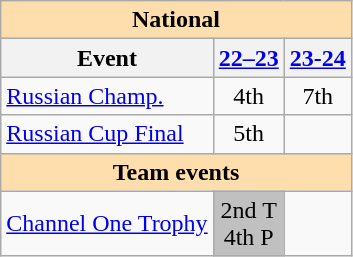<table class="wikitable" style="text-align:center">
<tr>
<th style="background-color: #ffdead; " colspan=4 align=center>National</th>
</tr>
<tr>
<th>Event</th>
<th><a href='#'>22–23</a></th>
<th><a href='#'>23-24</a></th>
</tr>
<tr>
<td align=left><a href='#'>Russian Champ.</a></td>
<td>4th</td>
<td>7th</td>
</tr>
<tr>
<td align="left"><a href='#'>Russian Cup Final</a></td>
<td>5th</td>
<td></td>
</tr>
<tr>
<th style="background-color: #ffdead; " colspan=4 align=center>Team events</th>
</tr>
<tr>
<td align=left><a href='#'>Channel One Trophy</a></td>
<td bgcolor=silver>2nd T <br> 4th P</td>
<td></td>
</tr>
</table>
